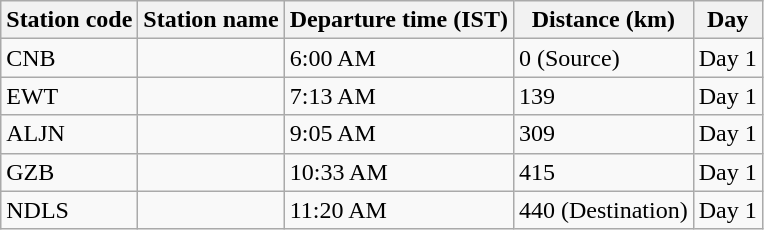<table class="wikitable">
<tr>
<th>Station code</th>
<th>Station name</th>
<th>Departure time (IST)</th>
<th>Distance (km)</th>
<th>Day</th>
</tr>
<tr>
<td>CNB</td>
<td></td>
<td>6:00 AM</td>
<td>0 (Source)</td>
<td>Day 1</td>
</tr>
<tr>
<td>EWT</td>
<td></td>
<td>7:13 AM</td>
<td>139</td>
<td>Day 1</td>
</tr>
<tr>
<td>ALJN</td>
<td></td>
<td>9:05 AM</td>
<td>309</td>
<td>Day 1</td>
</tr>
<tr>
<td>GZB</td>
<td></td>
<td>10:33 AM</td>
<td>415</td>
<td>Day 1</td>
</tr>
<tr>
<td>NDLS</td>
<td></td>
<td>11:20 AM</td>
<td>440 (Destination)</td>
<td>Day 1</td>
</tr>
</table>
